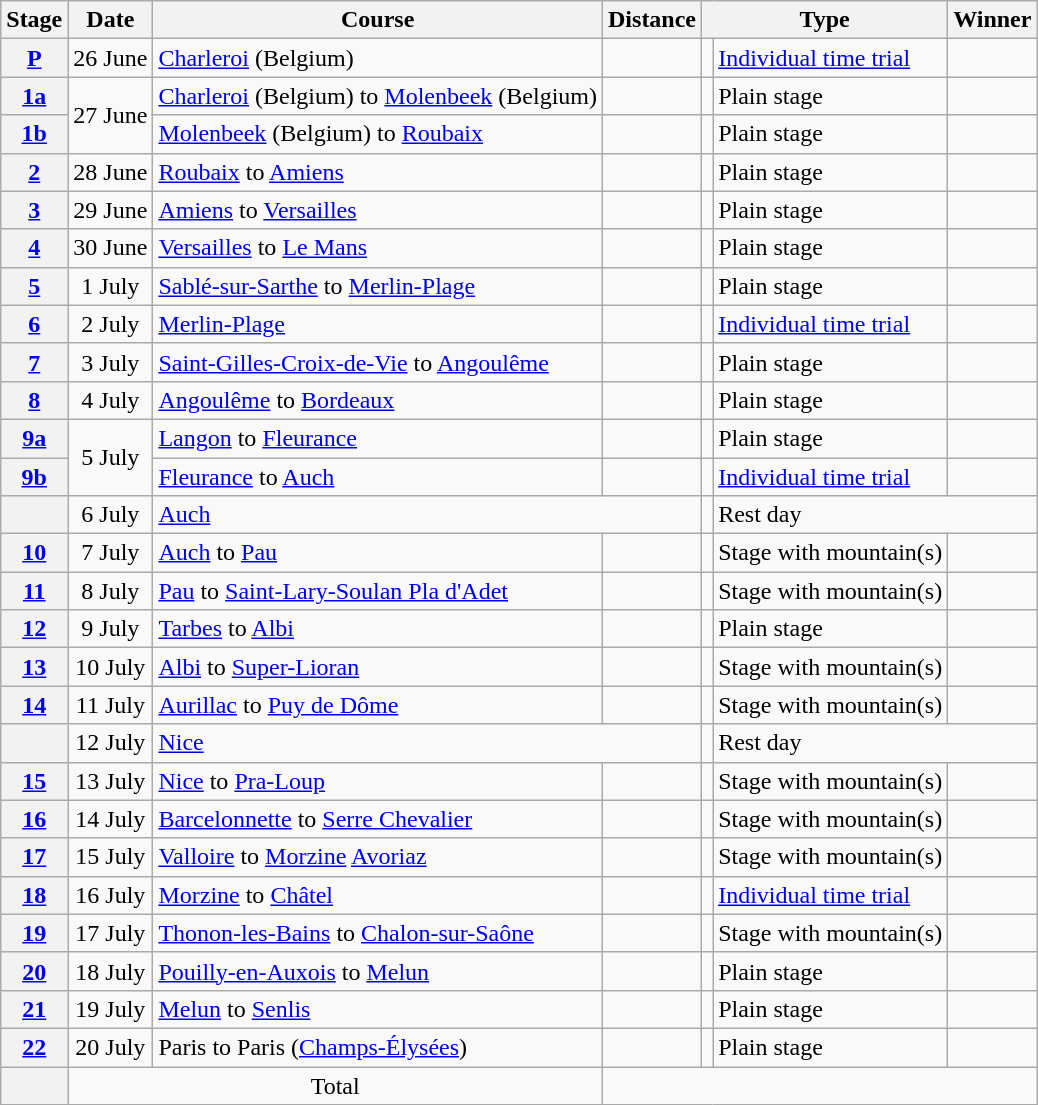<table class="wikitable">
<tr>
<th scope="col">Stage</th>
<th scope="col">Date</th>
<th scope="col">Course</th>
<th scope="col">Distance</th>
<th scope="col" colspan="2">Type</th>
<th scope="col">Winner</th>
</tr>
<tr>
<th scope="row"><a href='#'>P</a></th>
<td style="text-align:center;">26 June</td>
<td><a href='#'>Charleroi</a> (Belgium)</td>
<td style="text-align:center;"></td>
<td></td>
<td><a href='#'>Individual time trial</a></td>
<td></td>
</tr>
<tr>
<th scope="row"><a href='#'>1a</a></th>
<td rowspan="2" style="text-align:center;">27 June</td>
<td><a href='#'>Charleroi</a> (Belgium) to <a href='#'>Molenbeek</a> (Belgium)</td>
<td style="text-align:center;"></td>
<td></td>
<td>Plain stage</td>
<td></td>
</tr>
<tr>
<th scope="row"><a href='#'>1b</a></th>
<td><a href='#'>Molenbeek</a> (Belgium) to <a href='#'>Roubaix</a></td>
<td style="text-align:center;"></td>
<td></td>
<td>Plain stage</td>
<td></td>
</tr>
<tr>
<th scope="row"><a href='#'>2</a></th>
<td style="text-align:center;">28 June</td>
<td><a href='#'>Roubaix</a> to <a href='#'>Amiens</a></td>
<td style="text-align:center;"></td>
<td></td>
<td>Plain stage</td>
<td></td>
</tr>
<tr>
<th scope="row"><a href='#'>3</a></th>
<td style="text-align:center;">29 June</td>
<td><a href='#'>Amiens</a> to <a href='#'>Versailles</a></td>
<td style="text-align:center;"></td>
<td></td>
<td>Plain stage</td>
<td></td>
</tr>
<tr>
<th scope="row"><a href='#'>4</a></th>
<td style="text-align:center;">30 June</td>
<td><a href='#'>Versailles</a> to <a href='#'>Le Mans</a></td>
<td style="text-align:center;"></td>
<td></td>
<td>Plain stage</td>
<td></td>
</tr>
<tr>
<th scope="row"><a href='#'>5</a></th>
<td style="text-align:center;">1 July</td>
<td><a href='#'>Sablé-sur-Sarthe</a> to <a href='#'>Merlin-Plage</a></td>
<td style="text-align:center;"></td>
<td></td>
<td>Plain stage</td>
<td></td>
</tr>
<tr>
<th scope="row"><a href='#'>6</a></th>
<td style="text-align:center;">2 July</td>
<td><a href='#'>Merlin-Plage</a></td>
<td style="text-align:center;"></td>
<td></td>
<td><a href='#'>Individual time trial</a></td>
<td></td>
</tr>
<tr>
<th scope="row"><a href='#'>7</a></th>
<td style="text-align:center;">3 July</td>
<td><a href='#'>Saint-Gilles-Croix-de-Vie</a> to <a href='#'>Angoulême</a></td>
<td style="text-align:center;"></td>
<td></td>
<td>Plain stage</td>
<td></td>
</tr>
<tr>
<th scope="row"><a href='#'>8</a></th>
<td style="text-align:center;">4 July</td>
<td><a href='#'>Angoulême</a> to <a href='#'>Bordeaux</a></td>
<td style="text-align:center;"></td>
<td></td>
<td>Plain stage</td>
<td></td>
</tr>
<tr>
<th scope="row"><a href='#'>9a</a></th>
<td rowspan="2" style="text-align:center;">5 July</td>
<td><a href='#'>Langon</a> to <a href='#'>Fleurance</a></td>
<td style="text-align:center;"></td>
<td></td>
<td>Plain stage</td>
<td></td>
</tr>
<tr>
<th scope="row"><a href='#'>9b</a></th>
<td><a href='#'>Fleurance</a> to <a href='#'>Auch</a></td>
<td style="text-align:center;"></td>
<td></td>
<td><a href='#'>Individual time trial</a></td>
<td></td>
</tr>
<tr>
<th scope="row"></th>
<td style="text-align:center;">6 July</td>
<td colspan="2"><a href='#'>Auch</a></td>
<td></td>
<td colspan="2">Rest day</td>
</tr>
<tr>
<th scope="row"><a href='#'>10</a></th>
<td style="text-align:center;">7 July</td>
<td><a href='#'>Auch</a> to <a href='#'>Pau</a></td>
<td style="text-align:center;"></td>
<td></td>
<td>Stage with mountain(s)</td>
<td></td>
</tr>
<tr>
<th scope="row"><a href='#'>11</a></th>
<td style="text-align:center;">8 July</td>
<td><a href='#'>Pau</a> to <a href='#'>Saint-Lary-Soulan Pla d'Adet</a></td>
<td style="text-align:center;"></td>
<td></td>
<td>Stage with mountain(s)</td>
<td></td>
</tr>
<tr>
<th scope="row"><a href='#'>12</a></th>
<td style="text-align:center;">9 July</td>
<td><a href='#'>Tarbes</a> to <a href='#'>Albi</a></td>
<td style="text-align:center;"></td>
<td></td>
<td>Plain stage</td>
<td></td>
</tr>
<tr>
<th scope="row"><a href='#'>13</a></th>
<td style="text-align:center;">10 July</td>
<td><a href='#'>Albi</a> to <a href='#'>Super-Lioran</a></td>
<td style="text-align:center;"></td>
<td></td>
<td>Stage with mountain(s)</td>
<td></td>
</tr>
<tr>
<th scope="row"><a href='#'>14</a></th>
<td style="text-align:center;">11 July</td>
<td><a href='#'>Aurillac</a> to <a href='#'>Puy de Dôme</a></td>
<td style="text-align:center;"></td>
<td></td>
<td>Stage with mountain(s)</td>
<td></td>
</tr>
<tr>
<th scope="row"></th>
<td style="text-align:center;">12 July</td>
<td colspan="2"><a href='#'>Nice</a></td>
<td></td>
<td colspan="2">Rest day</td>
</tr>
<tr>
<th scope="row"><a href='#'>15</a></th>
<td style="text-align:center;">13 July</td>
<td><a href='#'>Nice</a> to <a href='#'>Pra-Loup</a></td>
<td style="text-align:center;"></td>
<td></td>
<td>Stage with mountain(s)</td>
<td></td>
</tr>
<tr>
<th scope="row"><a href='#'>16</a></th>
<td style="text-align:center;">14 July</td>
<td><a href='#'>Barcelonnette</a> to <a href='#'>Serre Chevalier</a></td>
<td style="text-align:center;"></td>
<td></td>
<td>Stage with mountain(s)</td>
<td></td>
</tr>
<tr>
<th scope="row"><a href='#'>17</a></th>
<td style="text-align:center;">15 July</td>
<td><a href='#'>Valloire</a> to <a href='#'>Morzine</a> <a href='#'>Avoriaz</a></td>
<td style="text-align:center;"></td>
<td></td>
<td>Stage with mountain(s)</td>
<td></td>
</tr>
<tr>
<th scope="row"><a href='#'>18</a></th>
<td style="text-align:center;">16 July</td>
<td><a href='#'>Morzine</a> to <a href='#'>Châtel</a></td>
<td style="text-align:center;"></td>
<td></td>
<td><a href='#'>Individual time trial</a></td>
<td></td>
</tr>
<tr>
<th scope="row"><a href='#'>19</a></th>
<td style="text-align:center;">17 July</td>
<td><a href='#'>Thonon-les-Bains</a> to <a href='#'>Chalon-sur-Saône</a></td>
<td style="text-align:center;"></td>
<td></td>
<td>Stage with mountain(s)</td>
<td></td>
</tr>
<tr>
<th scope="row"><a href='#'>20</a></th>
<td style="text-align:center;">18 July</td>
<td><a href='#'>Pouilly-en-Auxois</a> to <a href='#'>Melun</a></td>
<td style="text-align:center;"></td>
<td></td>
<td>Plain stage</td>
<td></td>
</tr>
<tr>
<th scope="row"><a href='#'>21</a></th>
<td style="text-align:center;">19 July</td>
<td><a href='#'>Melun</a> to <a href='#'>Senlis</a></td>
<td style="text-align:center;"></td>
<td></td>
<td>Plain stage</td>
<td></td>
</tr>
<tr>
<th scope="row"><a href='#'>22</a></th>
<td style="text-align:center;">20 July</td>
<td>Paris to Paris (<a href='#'>Champs-Élysées</a>)</td>
<td style="text-align:center;"></td>
<td></td>
<td>Plain stage</td>
<td></td>
</tr>
<tr>
<th scope="row"></th>
<td colspan="2" style="text-align:center">Total</td>
<td colspan="4" style="text-align:center"></td>
</tr>
</table>
